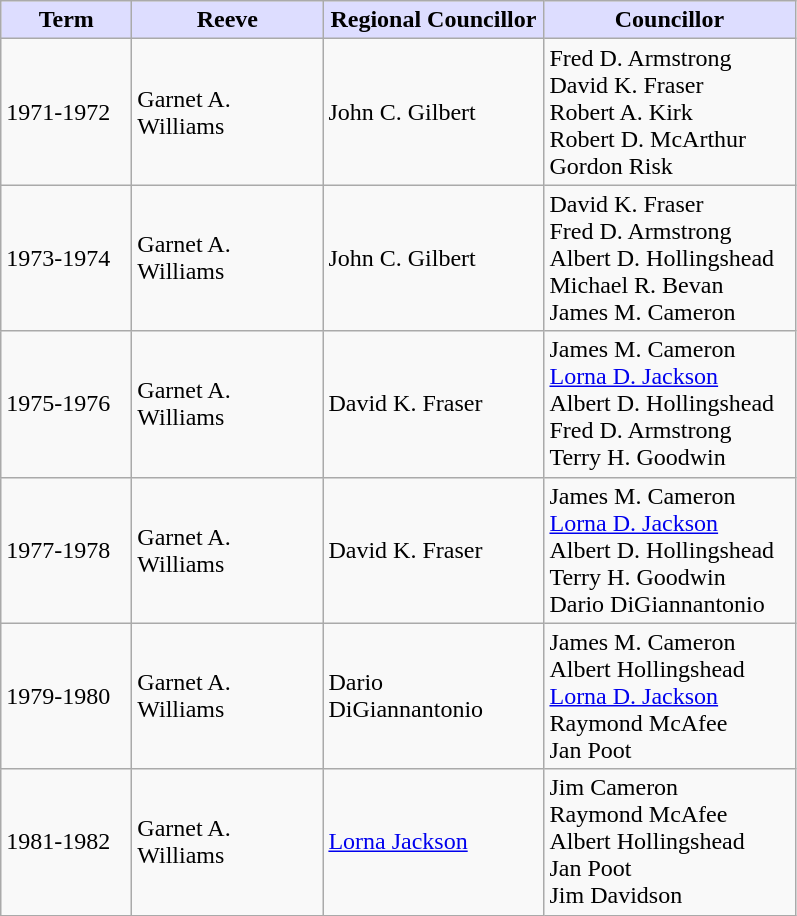<table class="wikitable">
<tr>
<th style="background:#ddf; width:80px;">Term</th>
<th style="background:#ddf; width:120px;">Reeve</th>
<th style="background:#ddf; width:140px;">Regional Councillor</th>
<th style="background:#ddf; width:160px;">Councillor</th>
</tr>
<tr>
<td>1971-1972</td>
<td>Garnet A. Williams</td>
<td>John C. Gilbert</td>
<td>Fred D. Armstrong<br>David K. Fraser<br>Robert A. Kirk<br>Robert D. McArthur<br>Gordon Risk</td>
</tr>
<tr>
<td>1973-1974</td>
<td>Garnet A. Williams</td>
<td>John C. Gilbert</td>
<td>David K. Fraser<br>Fred D. Armstrong<br>Albert D. Hollingshead<br>Michael R. Bevan<br>James M. Cameron</td>
</tr>
<tr>
<td>1975-1976</td>
<td>Garnet A. Williams</td>
<td>David K. Fraser</td>
<td>James M. Cameron<br><a href='#'>Lorna D. Jackson</a><br>Albert D. Hollingshead<br>Fred D. Armstrong<br>Terry H. Goodwin</td>
</tr>
<tr>
<td>1977-1978</td>
<td>Garnet A. Williams</td>
<td>David K. Fraser</td>
<td>James M. Cameron<br><a href='#'>Lorna D. Jackson</a><br>Albert D. Hollingshead<br>Terry H. Goodwin<br>Dario DiGiannantonio</td>
</tr>
<tr>
<td>1979-1980</td>
<td>Garnet A. Williams</td>
<td>Dario DiGiannantonio</td>
<td>James M. Cameron<br>Albert Hollingshead<br><a href='#'>Lorna D. Jackson</a><br>Raymond McAfee<br>Jan Poot</td>
</tr>
<tr>
<td>1981-1982</td>
<td>Garnet A. Williams</td>
<td><a href='#'>Lorna Jackson</a></td>
<td>Jim Cameron<br>Raymond McAfee<br>Albert Hollingshead<br>Jan Poot<br>Jim Davidson</td>
</tr>
</table>
